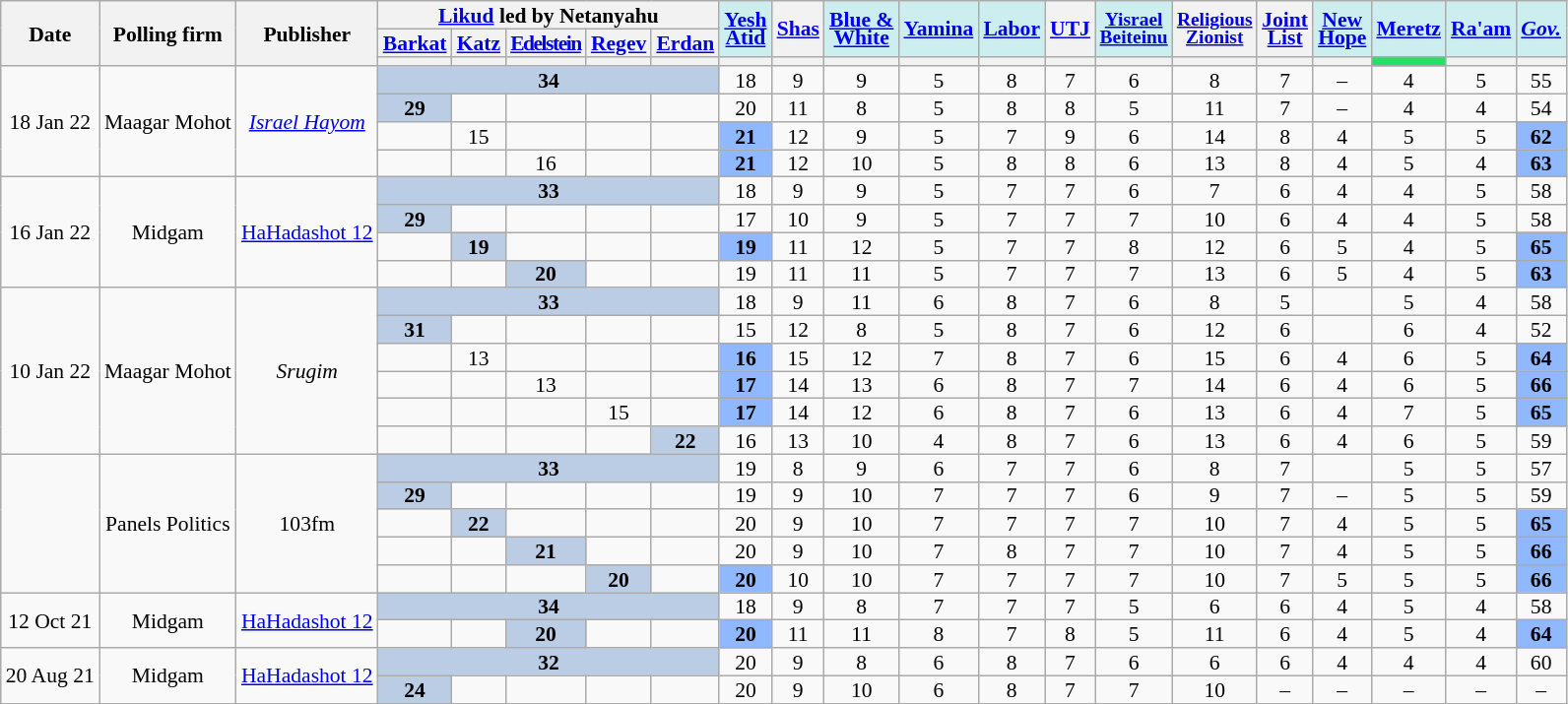<table class="wikitable sortable" style=text-align:center;font-size:90%;line-height:12px>
<tr>
<th rowspan=3>Date</th>
<th rowspan=3>Polling firm</th>
<th rowspan=3>Publisher</th>
<th colspan=5><a href='#'>Likud</a> led by Netanyahu</th>
<th rowspan=2 style=background:#cee><a href='#'>Yesh<br>Atid</a></th>
<th rowspan=2><a href='#'>Shas</a></th>
<th rowspan=2 style=background:#cee><a href='#'>Blue &<br>White</a></th>
<th rowspan=2 style=background:#cee><a href='#'>Yamina</a></th>
<th rowspan=2 style=background:#cee><a href='#'>Labor</a></th>
<th rowspan=2><a href='#'>UTJ</a></th>
<th rowspan=2 style="background:#cee; font-size:90%"><a href='#'>Yisrael<br>Beiteinu</a></th>
<th rowspan=2 style=font-size:90%><a href='#'>Religious<br>Zionist</a></th>
<th rowspan=2><a href='#'>Joint<br>List</a></th>
<th rowspan=2 style=background:#cee><a href='#'>New<br>Hope</a></th>
<th rowspan=2 style=background:#cee><a href='#'>Meretz</a></th>
<th rowspan=2 style=background:#cee><a href='#'>Ra'am</a></th>
<th rowspan=2 style=background:#cee><a href='#'><em>Gov.</em></a></th>
</tr>
<tr>
<th><a href='#'>Barkat</a></th>
<th><a href='#'>Katz</a></th>
<th style=letter-spacing:-1px><a href='#'>Edelstein</a></th>
<th><a href='#'>Regev</a></th>
<th><a href='#'>Erdan</a></th>
</tr>
<tr>
<th style=background:></th>
<th style=background:></th>
<th style=background:></th>
<th style=background:></th>
<th style=background:></th>
<th style=background:></th>
<th style=background:></th>
<th style=background:></th>
<th style=background:></th>
<th style=background:></th>
<th style=background:></th>
<th style=background:></th>
<th style=background:></th>
<th style=background:></th>
<th style=background:></th>
<th style=background:#23e164></th>
<th style=background:></th>
<th style=background:></th>
</tr>
<tr>
<td rowspan=4 data-sort-value=2022-01-18>18 Jan 22</td>
<td rowspan=4>Maagar Mohot</td>
<td rowspan=4><em><a href='#'>Israel Hayom</a></em></td>
<td style=background:#BBCDE4 colspan=5><strong>34</strong>	</td>
<td>18					</td>
<td>9					</td>
<td>9					</td>
<td>5					</td>
<td>8					</td>
<td>7					</td>
<td>6					</td>
<td>8					</td>
<td>7					</td>
<td>–					</td>
<td>4					</td>
<td>5					</td>
<td>55					</td>
</tr>
<tr>
<td style=background:#BBCDE4><strong>29</strong>	</td>
<td></td>
<td></td>
<td></td>
<td></td>
<td>20					</td>
<td>11					</td>
<td>8					</td>
<td>5					</td>
<td>8					</td>
<td>8					</td>
<td>5					</td>
<td>11					</td>
<td>7					</td>
<td>–					</td>
<td>4					</td>
<td>4					</td>
<td>54					</td>
</tr>
<tr>
<td></td>
<td>15					</td>
<td></td>
<td></td>
<td></td>
<td style=background:#90b8ff><strong>21</strong>	</td>
<td>12					</td>
<td>9					</td>
<td>5					</td>
<td>7					</td>
<td>9					</td>
<td>6					</td>
<td>14					</td>
<td>8					</td>
<td>4					</td>
<td>5					</td>
<td>5					</td>
<td style=background:#90b8ff><strong>62</strong>					</td>
</tr>
<tr>
<td></td>
<td></td>
<td>16					</td>
<td></td>
<td></td>
<td style=background:#90b8ff><strong>21</strong>	</td>
<td>12					</td>
<td>10					</td>
<td>5					</td>
<td>8					</td>
<td>8					</td>
<td>6					</td>
<td>13					</td>
<td>8					</td>
<td>4					</td>
<td>5					</td>
<td>4					</td>
<td style=background:#90b8ff><strong>63</strong>	</td>
</tr>
<tr>
<td rowspan=4 data-sort-value=2022-01-16>16 Jan 22</td>
<td rowspan=4>Midgam</td>
<td rowspan=4><a href='#'>HaHadashot 12</a></td>
<td style=background:#BBCDE4 colspan=5><strong>33</strong>	</td>
<td>18					</td>
<td>9					</td>
<td>9					</td>
<td>5					</td>
<td>7					</td>
<td>7					</td>
<td>6					</td>
<td>7					</td>
<td>6					</td>
<td>4					</td>
<td>4					</td>
<td>5					</td>
<td>58					</td>
</tr>
<tr>
<td style=background:#BBCDE4><strong>29</strong>	</td>
<td></td>
<td></td>
<td></td>
<td></td>
<td>17					</td>
<td>10					</td>
<td>9					</td>
<td>5					</td>
<td>7					</td>
<td>7					</td>
<td>7					</td>
<td>10					</td>
<td>6					</td>
<td>4					</td>
<td>4					</td>
<td>5					</td>
<td>58					</td>
</tr>
<tr>
<td></td>
<td style=background:#BBCDE4><strong>19</strong>	</td>
<td></td>
<td></td>
<td></td>
<td style=background:#90b8ff><strong>19</strong>	</td>
<td>11					</td>
<td>12					</td>
<td>5					</td>
<td>7					</td>
<td>7					</td>
<td>8					</td>
<td>12					</td>
<td>6					</td>
<td>5					</td>
<td>4					</td>
<td>5					</td>
<td style=background:#90b8ff><strong>65</strong>	</td>
</tr>
<tr>
<td></td>
<td></td>
<td style=background:#BBCDE4><strong>20</strong>	</td>
<td></td>
<td></td>
<td>19					</td>
<td>11					</td>
<td>11					</td>
<td>5					</td>
<td>7					</td>
<td>7					</td>
<td>7					</td>
<td>13					</td>
<td>6					</td>
<td>5					</td>
<td>4					</td>
<td>5					</td>
<td style=background:#90b8ff><strong>63</strong>	</td>
</tr>
<tr>
<td rowspan=6 data-sort-value=2022-01-10>10 Jan 22</td>
<td rowspan=6>Maagar Mohot</td>
<td rowspan=6><em>Srugim</em></td>
<td style=background:#BBCDE4 colspan=5><strong>33</strong>	</td>
<td>18					</td>
<td>9					</td>
<td>11					</td>
<td>6					</td>
<td>8					</td>
<td>7					</td>
<td>6					</td>
<td>8					</td>
<td>5					</td>
<td>		</td>
<td>5					</td>
<td>4					</td>
<td>58					</td>
</tr>
<tr>
<td style=background:#BBCDE4><strong>31</strong>	</td>
<td></td>
<td></td>
<td></td>
<td></td>
<td>15					</td>
<td>12					</td>
<td>8					</td>
<td>5					</td>
<td>8					</td>
<td>7					</td>
<td>6					</td>
<td>12					</td>
<td>6					</td>
<td>		</td>
<td>6					</td>
<td>4					</td>
<td>52					</td>
</tr>
<tr>
<td></td>
<td>13					</td>
<td></td>
<td></td>
<td></td>
<td style=background:#90b8ff><strong>16</strong>	</td>
<td>15					</td>
<td>12					</td>
<td>7					</td>
<td>8					</td>
<td>7					</td>
<td>6					</td>
<td>15					</td>
<td>6					</td>
<td>4					</td>
<td>6					</td>
<td>5					</td>
<td style=background:#90b8ff><strong>64</strong>					</td>
</tr>
<tr>
<td></td>
<td></td>
<td>13					</td>
<td></td>
<td></td>
<td style=background:#90b8ff><strong>17</strong>	</td>
<td>14					</td>
<td>13					</td>
<td>6					</td>
<td>8					</td>
<td>7					</td>
<td>7					</td>
<td>14					</td>
<td>6					</td>
<td>4					</td>
<td>6					</td>
<td>5					</td>
<td style=background:#90b8ff><strong>66</strong>	</td>
</tr>
<tr>
<td></td>
<td></td>
<td></td>
<td>15					</td>
<td></td>
<td style=background:#90b8ff><strong>17</strong>	</td>
<td>14					</td>
<td>12					</td>
<td>6					</td>
<td>8					</td>
<td>7					</td>
<td>6					</td>
<td>13					</td>
<td>6					</td>
<td>4					</td>
<td>7					</td>
<td>5					</td>
<td style=background:#90b8ff><strong>65</strong>	</td>
</tr>
<tr>
<td></td>
<td></td>
<td></td>
<td></td>
<td style=background:#BBCDE4><strong>22</strong>	</td>
<td>16					</td>
<td>13					</td>
<td>10					</td>
<td>4					</td>
<td>8					</td>
<td>7					</td>
<td>6					</td>
<td>13					</td>
<td>6					</td>
<td>4					</td>
<td>6					</td>
<td>5					</td>
<td>59					</td>
</tr>
<tr>
<td rowspan=5 data-sort-value=2021-12-16></td>
<td rowspan=5>Panels Politics</td>
<td rowspan=5>103fm</td>
<td style=background:#BBCDE4 colspan=5><strong>33</strong>	</td>
<td>19					</td>
<td>8					</td>
<td>9					</td>
<td>6					</td>
<td>7					</td>
<td>7					</td>
<td>6					</td>
<td>8					</td>
<td>7					</td>
<td>	</td>
<td>5					</td>
<td>5					</td>
<td>57					</td>
</tr>
<tr>
<td style=background:#BBCDE4><strong>29</strong>	</td>
<td></td>
<td></td>
<td></td>
<td></td>
<td>19					</td>
<td>9					</td>
<td>10					</td>
<td>7					</td>
<td>7					</td>
<td>7					</td>
<td>6					</td>
<td>9					</td>
<td>7					</td>
<td>–					</td>
<td>5					</td>
<td>5					</td>
<td>59					</td>
</tr>
<tr>
<td></td>
<td style=background:#BBCDE4><strong>22</strong>	</td>
<td></td>
<td></td>
<td></td>
<td>20					</td>
<td>9					</td>
<td>10					</td>
<td>7					</td>
<td>7					</td>
<td>7					</td>
<td>7					</td>
<td>10					</td>
<td>7					</td>
<td>4					</td>
<td>5					</td>
<td>5					</td>
<td style=background:#90b8ff><strong>65</strong>	</td>
</tr>
<tr>
<td></td>
<td></td>
<td style=background:#BBCDE4><strong>21</strong>	</td>
<td></td>
<td></td>
<td>20					</td>
<td>9					</td>
<td>10					</td>
<td>7					</td>
<td>8					</td>
<td>7					</td>
<td>7					</td>
<td>10					</td>
<td>7					</td>
<td>4					</td>
<td>5					</td>
<td>5					</td>
<td style=background:#90b8ff><strong>66</strong>	</td>
</tr>
<tr>
<td></td>
<td></td>
<td></td>
<td style=background:#BBCDE4><strong>20</strong>	</td>
<td></td>
<td style=background:#90b8ff><strong>20</strong>	</td>
<td>10					</td>
<td>10					</td>
<td>7					</td>
<td>7					</td>
<td>7					</td>
<td>7					</td>
<td>10					</td>
<td>7					</td>
<td>5					</td>
<td>5					</td>
<td>5					</td>
<td style=background:#90b8ff><strong>66</strong>	</td>
</tr>
<tr>
<td rowspan=2 data-sort-value=2021-10-12>12 Oct 21</td>
<td rowspan=2>Midgam</td>
<td rowspan=2><a href='#'>HaHadashot 12</a></td>
<td style=background:#BBCDE4 colspan=5><strong>34</strong>	</td>
<td>18					</td>
<td>9					</td>
<td>8					</td>
<td>7					</td>
<td>7					</td>
<td>7					</td>
<td>5					</td>
<td>6					</td>
<td>6					</td>
<td>4					</td>
<td>5					</td>
<td>4					</td>
<td>58					</td>
</tr>
<tr>
<td></td>
<td></td>
<td style=background:#BBCDE4><strong>20</strong>	</td>
<td></td>
<td></td>
<td style=background:#90b8ff><strong>20</strong>	</td>
<td>11					</td>
<td>11					</td>
<td>8					</td>
<td>7					</td>
<td>8					</td>
<td>5					</td>
<td>11					</td>
<td>6					</td>
<td>4					</td>
<td>5					</td>
<td>4					</td>
<td style=background:#90b8ff><strong>64</strong>	</td>
</tr>
<tr>
<td rowspan=2 data-sort-value=2021-08-20>20 Aug 21</td>
<td rowspan=2>Midgam</td>
<td rowspan=2><a href='#'>HaHadashot 12</a></td>
<td style=background:#BBCDE4 colspan=5><strong>32</strong>	</td>
<td>20					</td>
<td>9					</td>
<td>8					</td>
<td>6					</td>
<td>8					</td>
<td>7					</td>
<td>6					</td>
<td>6					</td>
<td>6					</td>
<td>4					</td>
<td>4					</td>
<td>4					</td>
<td>60					</td>
</tr>
<tr>
<td style=background:#BBCDE4><strong>24</strong>	</td>
<td></td>
<td></td>
<td></td>
<td></td>
<td>20					</td>
<td>9					</td>
<td>10					</td>
<td>6					</td>
<td>8					</td>
<td>7					</td>
<td>7					</td>
<td>10					</td>
<td>–					</td>
<td>–					</td>
<td>–					</td>
<td>–					</td>
<td>–					</td>
</tr>
</table>
